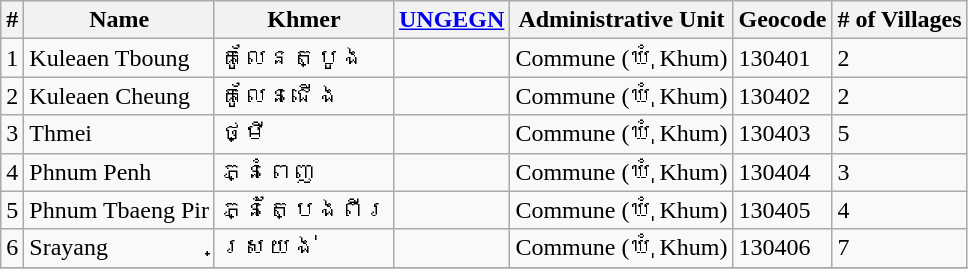<table class="wikitable sortable">
<tr>
<th>#</th>
<th>Name</th>
<th>Khmer</th>
<th><a href='#'>UNGEGN</a></th>
<th>Administrative Unit</th>
<th>Geocode</th>
<th># of Villages</th>
</tr>
<tr>
<td>1</td>
<td>Kuleaen Tboung</td>
<td>គូលែនត្បូង</td>
<td></td>
<td>Commune (ឃុំ Khum)</td>
<td>130401</td>
<td>2</td>
</tr>
<tr>
<td>2</td>
<td>Kuleaen Cheung</td>
<td>គូលែនជើង</td>
<td></td>
<td>Commune (ឃុំ Khum)</td>
<td>130402</td>
<td>2</td>
</tr>
<tr>
<td>3</td>
<td>Thmei</td>
<td>ថ្មី</td>
<td></td>
<td>Commune (ឃុំ Khum)</td>
<td>130403</td>
<td>5</td>
</tr>
<tr>
<td>4</td>
<td>Phnum Penh</td>
<td>ភ្នំពេញ</td>
<td></td>
<td>Commune (ឃុំ Khum)</td>
<td>130404</td>
<td>3</td>
</tr>
<tr>
<td>5</td>
<td>Phnum Tbaeng Pir</td>
<td>ភ្នំត្បែងពីរ</td>
<td></td>
<td>Commune (ឃុំ Khum)</td>
<td>130405</td>
<td>4</td>
</tr>
<tr>
<td>6</td>
<td>Srayang</td>
<td>ស្រយង់</td>
<td></td>
<td>Commune (ឃុំ Khum)</td>
<td>130406</td>
<td>7</td>
</tr>
<tr>
</tr>
</table>
